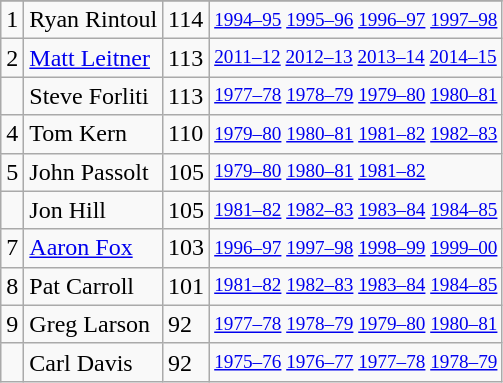<table class="wikitable">
<tr>
</tr>
<tr>
<td>1</td>
<td>Ryan Rintoul</td>
<td>114</td>
<td style="font-size:80%;"><a href='#'>1994–95</a> <a href='#'>1995–96</a> <a href='#'>1996–97</a> <a href='#'>1997–98</a></td>
</tr>
<tr>
<td>2</td>
<td><a href='#'>Matt Leitner</a></td>
<td>113</td>
<td style="font-size:80%;"><a href='#'>2011–12</a> <a href='#'>2012–13</a> <a href='#'>2013–14</a> <a href='#'>2014–15</a></td>
</tr>
<tr>
<td></td>
<td>Steve Forliti</td>
<td>113</td>
<td style="font-size:80%;"><a href='#'>1977–78</a> <a href='#'>1978–79</a> <a href='#'>1979–80</a> <a href='#'>1980–81</a></td>
</tr>
<tr>
<td>4</td>
<td>Tom Kern</td>
<td>110</td>
<td style="font-size:80%;"><a href='#'>1979–80</a> <a href='#'>1980–81</a> <a href='#'>1981–82</a> <a href='#'>1982–83</a></td>
</tr>
<tr>
<td>5</td>
<td>John Passolt</td>
<td>105</td>
<td style="font-size:80%;"><a href='#'>1979–80</a> <a href='#'>1980–81</a> <a href='#'>1981–82</a></td>
</tr>
<tr>
<td></td>
<td>Jon Hill</td>
<td>105</td>
<td style="font-size:80%;"><a href='#'>1981–82</a> <a href='#'>1982–83</a> <a href='#'>1983–84</a> <a href='#'>1984–85</a></td>
</tr>
<tr>
<td>7</td>
<td><a href='#'>Aaron Fox</a></td>
<td>103</td>
<td style="font-size:80%;"><a href='#'>1996–97</a> <a href='#'>1997–98</a> <a href='#'>1998–99</a> <a href='#'>1999–00</a></td>
</tr>
<tr>
<td>8</td>
<td>Pat Carroll</td>
<td>101</td>
<td style="font-size:80%;"><a href='#'>1981–82</a> <a href='#'>1982–83</a> <a href='#'>1983–84</a> <a href='#'>1984–85</a></td>
</tr>
<tr>
<td>9</td>
<td>Greg Larson</td>
<td>92</td>
<td style="font-size:80%;"><a href='#'>1977–78</a> <a href='#'>1978–79</a> <a href='#'>1979–80</a> <a href='#'>1980–81</a></td>
</tr>
<tr>
<td></td>
<td>Carl Davis</td>
<td>92</td>
<td style="font-size:80%;"><a href='#'>1975–76</a> <a href='#'>1976–77</a> <a href='#'>1977–78</a> <a href='#'>1978–79</a></td>
</tr>
</table>
